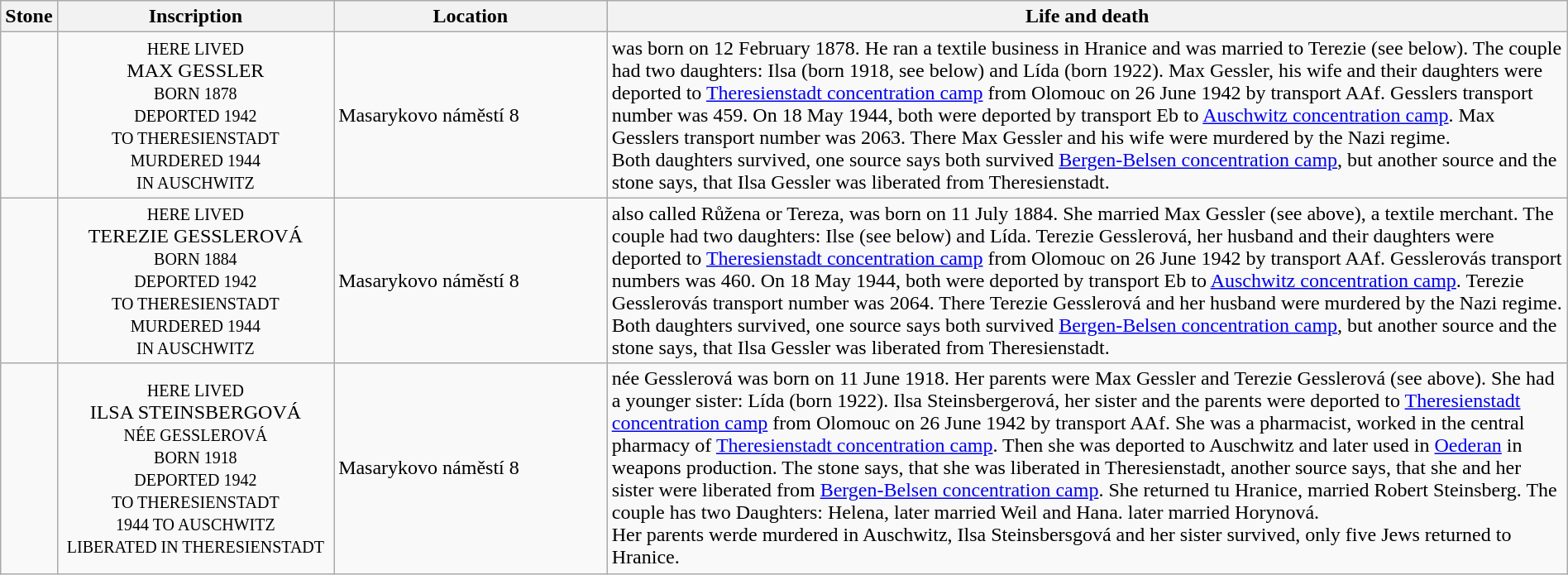<table class="wikitable sortable toptextcells" style="width:100%">
<tr>
<th class="hintergrundfarbe6 unsortable" width="120px">Stone</th>
<th class="hintergrundfarbe6" style ="width:18%;">Inscription</th>
<th class="hintergrundfarbe6" data-sort-type="text" style ="width:18%;">Location</th>
<th class="hintergrundfarbe6" style="width:100%;">Life and death</th>
</tr>
<tr>
<td></td>
<td style="text-align:center"><div><small>HERE LIVED</small><br>MAX GESSLER<br><small>BORN 1878<br> DEPORTED 1942<br>TO THERESIENSTADT<br>MURDERED 1944<br>IN AUSCHWITZ </small></div></td>
<td>Masarykovo náměstí 8<br> </td>
<td><strong></strong> was born on 12 February 1878. He ran a textile business in Hranice and was married to Terezie (see below). The couple had two daughters: Ilsa (born 1918, see below) and Lída (born 1922). Max Gessler, his wife and their daughters were deported to <a href='#'>Theresienstadt concentration camp</a> from Olomouc on 26 June 1942 by transport AAf. Gesslers transport number was 459. On 18 May 1944, both were deported by transport Eb to <a href='#'>Auschwitz concentration camp</a>. Max Gesslers transport number was 2063. There Max Gessler and his wife were murdered by the Nazi regime.<br>Both daughters survived, one source says both survived <a href='#'>Bergen-Belsen concentration camp</a>, but another source and the stone says, that Ilsa Gessler was liberated from Theresienstadt.</td>
</tr>
<tr>
<td></td>
<td style="text-align:center"><div><small>HERE LIVED</small><br>TEREZIE GESSLEROVÁ <br><small>BORN 1884<br> DEPORTED 1942<br>TO THERESIENSTADT<br>MURDERED 1944<br>IN AUSCHWITZ </small></div></td>
<td>Masarykovo náměstí 8<br> </td>
<td><strong></strong> also called Růžena or Tereza, was born on 11 July 1884. She married Max Gessler (see above), a textile merchant. The couple had two daughters: Ilse (see below) and Lída. Terezie Gesslerová, her husband and their daughters were deported to <a href='#'>Theresienstadt concentration camp</a> from Olomouc on 26 June 1942 by transport AAf. Gesslerovás transport numbers was 460. On 18 May 1944, both were deported by transport Eb to <a href='#'>Auschwitz concentration camp</a>. Terezie Gesslerovás transport number was 2064. There Terezie Gesslerová and her husband were murdered by the Nazi regime.<br>Both daughters survived, one source says both survived <a href='#'>Bergen-Belsen concentration camp</a>, but another source and the stone says, that Ilsa Gessler was liberated from Theresienstadt.</td>
</tr>
<tr>
<td></td>
<td style="text-align:center"><div><small>HERE LIVED</small><br>ILSA STEINSBERGOVÁ<br><small> NÉE GESSLEROVÁ<br>BORN 1918<br>DEPORTED 1942<br>TO THERESIENSTADT<br> 1944 TO AUSCHWITZ<br> LIBERATED IN THERESIENSTADT</small></div></td>
<td>Masarykovo náměstí 8<br> </td>
<td><strong></strong> née Gesslerová was born on 11 June 1918. Her parents were Max Gessler and Terezie Gesslerová (see above). She had a younger sister: Lída (born 1922). Ilsa Steinsbergerová, her sister and the parents were deported to <a href='#'>Theresienstadt concentration camp</a> from Olomouc on 26 June 1942 by transport AAf. She was a pharmacist, worked in the central pharmacy of <a href='#'>Theresienstadt concentration camp</a>. Then she was deported to Auschwitz and later used in <a href='#'>Oederan</a> in weapons production. The stone says, that she was liberated in Theresienstadt, another source says, that she and her sister were liberated from <a href='#'>Bergen-Belsen concentration camp</a>. She returned tu Hranice, married Robert Steinsberg. The couple has two Daughters: Helena, later married Weil and Hana. later married Horynová.<br>Her parents werde murdered in Auschwitz, Ilsa Steinsbersgová and her sister survived, only five Jews returned to Hranice.</td>
</tr>
</table>
